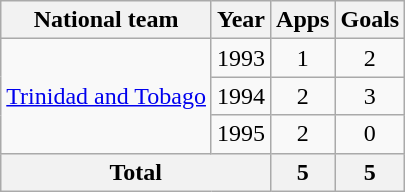<table class="wikitable" style="text-align:center">
<tr>
<th>National team</th>
<th>Year</th>
<th>Apps</th>
<th>Goals</th>
</tr>
<tr>
<td rowspan="3"><a href='#'>Trinidad and Tobago</a></td>
<td>1993</td>
<td>1</td>
<td>2</td>
</tr>
<tr>
<td>1994</td>
<td>2</td>
<td>3</td>
</tr>
<tr>
<td>1995</td>
<td>2</td>
<td>0</td>
</tr>
<tr>
<th colspan=2>Total</th>
<th>5</th>
<th>5</th>
</tr>
</table>
